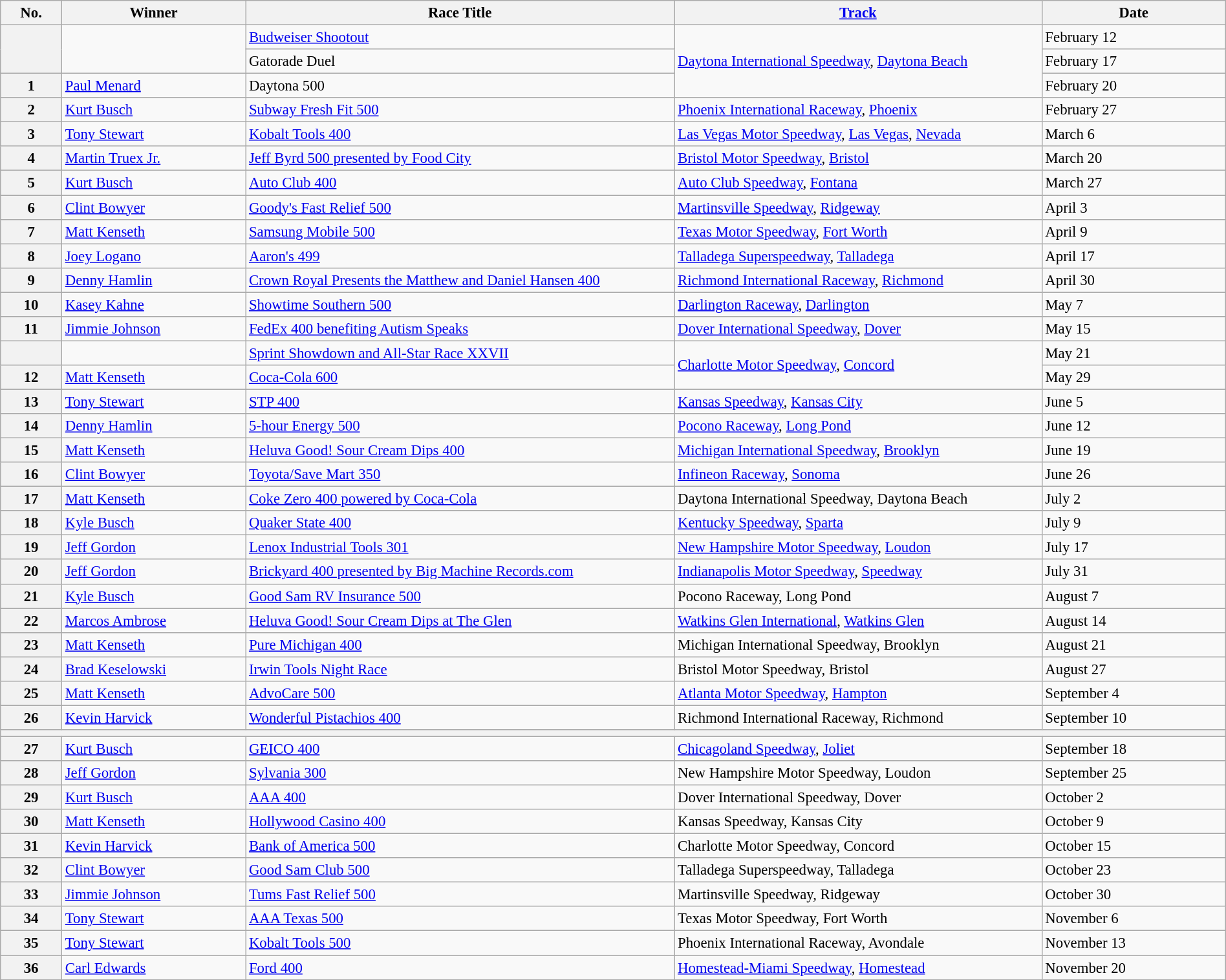<table class="wikitable sortable" style="font-size:95%; width:100%">
<tr>
<th style="width:5%;">No.</th>
<th style="width:15%;">Winner</th>
<th style="width:35%;">Race Title</th>
<th style="width:30%;"><a href='#'>Track</a></th>
<th style="width:15%;">Date</th>
</tr>
<tr>
<th rowspan="2"></th>
<td rowspan="2"></td>
<td><a href='#'>Budweiser Shootout</a></td>
<td rowspan="3"><a href='#'>Daytona International Speedway</a>, <a href='#'>Daytona Beach</a></td>
<td>February 12</td>
</tr>
<tr>
<td>Gatorade Duel</td>
<td>February 17</td>
</tr>
<tr>
<th>1</th>
<td><a href='#'>Paul Menard</a></td>
<td>Daytona 500</td>
<td>February 20</td>
</tr>
<tr>
<th>2</th>
<td><a href='#'>Kurt Busch</a></td>
<td><a href='#'>Subway Fresh Fit 500</a></td>
<td><a href='#'>Phoenix International Raceway</a>, <a href='#'>Phoenix</a></td>
<td>February 27</td>
</tr>
<tr>
<th>3</th>
<td><a href='#'>Tony Stewart</a></td>
<td><a href='#'>Kobalt Tools 400</a></td>
<td><a href='#'>Las Vegas Motor Speedway</a>, <a href='#'>Las Vegas</a>, <a href='#'>Nevada</a></td>
<td>March 6</td>
</tr>
<tr>
<th>4</th>
<td><a href='#'>Martin Truex Jr.</a></td>
<td><a href='#'>Jeff Byrd 500 presented by Food City</a></td>
<td><a href='#'>Bristol Motor Speedway</a>, <a href='#'>Bristol</a></td>
<td>March 20</td>
</tr>
<tr>
<th>5</th>
<td><a href='#'>Kurt Busch</a></td>
<td><a href='#'>Auto Club 400</a></td>
<td><a href='#'>Auto Club Speedway</a>, <a href='#'>Fontana</a></td>
<td>March 27</td>
</tr>
<tr>
<th>6</th>
<td><a href='#'>Clint Bowyer</a></td>
<td><a href='#'>Goody's Fast Relief 500</a></td>
<td><a href='#'>Martinsville Speedway</a>, <a href='#'>Ridgeway</a></td>
<td>April 3</td>
</tr>
<tr>
<th>7</th>
<td><a href='#'>Matt Kenseth</a></td>
<td><a href='#'>Samsung Mobile 500</a></td>
<td><a href='#'>Texas Motor Speedway</a>, <a href='#'>Fort Worth</a></td>
<td>April 9</td>
</tr>
<tr>
<th>8</th>
<td><a href='#'>Joey Logano</a></td>
<td><a href='#'>Aaron's 499</a></td>
<td><a href='#'>Talladega Superspeedway</a>, <a href='#'>Talladega</a></td>
<td>April 17</td>
</tr>
<tr>
<th>9</th>
<td><a href='#'>Denny Hamlin</a></td>
<td><a href='#'>Crown Royal Presents the Matthew and Daniel Hansen 400</a></td>
<td><a href='#'>Richmond International Raceway</a>, <a href='#'>Richmond</a></td>
<td>April 30</td>
</tr>
<tr>
<th>10</th>
<td><a href='#'>Kasey Kahne</a></td>
<td><a href='#'>Showtime Southern 500</a></td>
<td><a href='#'>Darlington Raceway</a>, <a href='#'>Darlington</a></td>
<td>May 7</td>
</tr>
<tr>
<th>11</th>
<td><a href='#'>Jimmie Johnson</a></td>
<td><a href='#'>FedEx 400 benefiting Autism Speaks</a></td>
<td><a href='#'>Dover International Speedway</a>, <a href='#'>Dover</a></td>
<td>May 15</td>
</tr>
<tr>
<th></th>
<td></td>
<td><a href='#'>Sprint Showdown and All-Star Race XXVII</a></td>
<td rowspan="2"><a href='#'>Charlotte Motor Speedway</a>, <a href='#'>Concord</a></td>
<td>May 21</td>
</tr>
<tr>
<th>12</th>
<td><a href='#'>Matt Kenseth</a></td>
<td><a href='#'>Coca-Cola 600</a></td>
<td>May 29</td>
</tr>
<tr>
<th>13</th>
<td><a href='#'>Tony Stewart</a></td>
<td><a href='#'>STP 400</a></td>
<td><a href='#'>Kansas Speedway</a>, <a href='#'>Kansas City</a></td>
<td>June 5</td>
</tr>
<tr>
<th>14</th>
<td><a href='#'>Denny Hamlin</a></td>
<td><a href='#'>5-hour Energy 500</a></td>
<td><a href='#'>Pocono Raceway</a>, <a href='#'>Long Pond</a></td>
<td>June 12</td>
</tr>
<tr>
<th>15</th>
<td><a href='#'>Matt Kenseth</a></td>
<td><a href='#'>Heluva Good! Sour Cream Dips 400</a></td>
<td><a href='#'>Michigan International Speedway</a>, <a href='#'>Brooklyn</a></td>
<td>June 19</td>
</tr>
<tr>
<th>16</th>
<td><a href='#'>Clint Bowyer</a></td>
<td><a href='#'>Toyota/Save Mart 350</a></td>
<td><a href='#'>Infineon Raceway</a>, <a href='#'>Sonoma</a></td>
<td>June 26</td>
</tr>
<tr>
<th>17</th>
<td><a href='#'>Matt Kenseth</a></td>
<td><a href='#'>Coke Zero 400 powered by Coca-Cola</a></td>
<td>Daytona International Speedway, Daytona Beach</td>
<td>July 2</td>
</tr>
<tr>
<th>18</th>
<td><a href='#'>Kyle Busch</a></td>
<td><a href='#'>Quaker State 400</a></td>
<td><a href='#'>Kentucky Speedway</a>, <a href='#'>Sparta</a></td>
<td>July 9</td>
</tr>
<tr>
<th>19</th>
<td><a href='#'>Jeff Gordon</a></td>
<td><a href='#'>Lenox Industrial Tools 301</a></td>
<td><a href='#'>New Hampshire Motor Speedway</a>, <a href='#'>Loudon</a></td>
<td>July 17</td>
</tr>
<tr>
<th>20</th>
<td><a href='#'>Jeff Gordon</a></td>
<td><a href='#'>Brickyard 400 presented by Big Machine Records.com</a></td>
<td><a href='#'>Indianapolis Motor Speedway</a>, <a href='#'>Speedway</a></td>
<td>July 31</td>
</tr>
<tr>
<th>21</th>
<td><a href='#'>Kyle Busch</a></td>
<td><a href='#'>Good Sam RV Insurance 500</a></td>
<td>Pocono Raceway, Long Pond</td>
<td>August 7</td>
</tr>
<tr>
<th>22</th>
<td><a href='#'>Marcos Ambrose</a></td>
<td><a href='#'>Heluva Good! Sour Cream Dips at The Glen</a></td>
<td><a href='#'>Watkins Glen International</a>, <a href='#'>Watkins Glen</a></td>
<td>August 14</td>
</tr>
<tr>
<th>23</th>
<td><a href='#'>Matt Kenseth</a></td>
<td><a href='#'>Pure Michigan 400</a></td>
<td>Michigan International Speedway, Brooklyn</td>
<td>August 21</td>
</tr>
<tr>
<th>24</th>
<td><a href='#'>Brad Keselowski</a></td>
<td><a href='#'>Irwin Tools Night Race</a></td>
<td>Bristol Motor Speedway, Bristol</td>
<td>August 27</td>
</tr>
<tr>
<th>25</th>
<td><a href='#'>Matt Kenseth</a></td>
<td><a href='#'>AdvoCare 500</a></td>
<td><a href='#'>Atlanta Motor Speedway</a>, <a href='#'>Hampton</a></td>
<td>September 4</td>
</tr>
<tr>
<th>26</th>
<td><a href='#'>Kevin Harvick</a></td>
<td><a href='#'>Wonderful Pistachios 400</a></td>
<td>Richmond International Raceway, Richmond</td>
<td>September 10</td>
</tr>
<tr>
<th colspan="5"></th>
</tr>
<tr>
<th>27</th>
<td><a href='#'>Kurt Busch</a></td>
<td><a href='#'>GEICO 400</a></td>
<td><a href='#'>Chicagoland Speedway</a>, <a href='#'>Joliet</a></td>
<td>September 18</td>
</tr>
<tr>
<th>28</th>
<td><a href='#'>Jeff Gordon</a></td>
<td><a href='#'>Sylvania 300</a></td>
<td>New Hampshire Motor Speedway, Loudon</td>
<td>September 25</td>
</tr>
<tr>
<th>29</th>
<td><a href='#'>Kurt Busch</a></td>
<td><a href='#'>AAA 400</a></td>
<td>Dover International Speedway, Dover</td>
<td>October 2</td>
</tr>
<tr>
<th>30</th>
<td><a href='#'>Matt Kenseth</a></td>
<td><a href='#'>Hollywood Casino 400</a></td>
<td>Kansas Speedway, Kansas City</td>
<td>October 9</td>
</tr>
<tr>
<th>31</th>
<td><a href='#'>Kevin Harvick</a></td>
<td><a href='#'>Bank of America 500</a></td>
<td>Charlotte Motor Speedway, Concord</td>
<td>October 15</td>
</tr>
<tr>
<th>32</th>
<td><a href='#'>Clint Bowyer</a></td>
<td><a href='#'>Good Sam Club 500</a></td>
<td>Talladega Superspeedway, Talladega</td>
<td>October 23</td>
</tr>
<tr>
<th>33</th>
<td><a href='#'>Jimmie Johnson</a></td>
<td><a href='#'>Tums Fast Relief 500</a></td>
<td>Martinsville Speedway, Ridgeway</td>
<td>October 30</td>
</tr>
<tr>
<th>34</th>
<td><a href='#'>Tony Stewart</a></td>
<td><a href='#'>AAA Texas 500</a></td>
<td>Texas Motor Speedway, Fort Worth</td>
<td>November 6</td>
</tr>
<tr>
<th>35</th>
<td><a href='#'>Tony Stewart</a></td>
<td><a href='#'>Kobalt Tools 500</a></td>
<td>Phoenix International Raceway, Avondale</td>
<td>November 13</td>
</tr>
<tr>
<th>36</th>
<td><a href='#'>Carl Edwards</a></td>
<td><a href='#'>Ford 400</a></td>
<td><a href='#'>Homestead-Miami Speedway</a>, <a href='#'>Homestead</a></td>
<td>November 20</td>
</tr>
</table>
